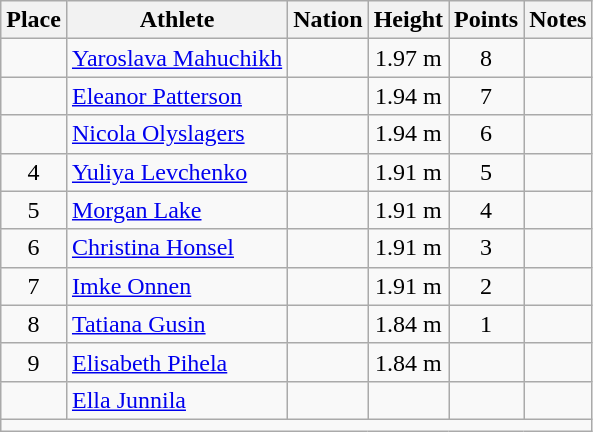<table class="wikitable mw-datatable sortable" style="text-align:center;">
<tr>
<th scope="col">Place</th>
<th scope="col">Athlete</th>
<th scope="col">Nation</th>
<th scope="col">Height</th>
<th scope="col">Points</th>
<th scope="col">Notes</th>
</tr>
<tr>
<td></td>
<td align="left"><a href='#'>Yaroslava Mahuchikh</a></td>
<td align="left"></td>
<td>1.97 m</td>
<td>8</td>
<td></td>
</tr>
<tr>
<td></td>
<td align="left"><a href='#'>Eleanor Patterson</a></td>
<td align="left"></td>
<td>1.94 m</td>
<td>7</td>
<td></td>
</tr>
<tr>
<td></td>
<td align="left"><a href='#'>Nicola Olyslagers</a></td>
<td align="left"></td>
<td>1.94 m</td>
<td>6</td>
<td></td>
</tr>
<tr>
<td>4</td>
<td align="left"><a href='#'>Yuliya Levchenko</a></td>
<td align="left"></td>
<td>1.91 m</td>
<td>5</td>
<td></td>
</tr>
<tr>
<td>5</td>
<td align="left"><a href='#'>Morgan Lake</a></td>
<td align="left"></td>
<td>1.91 m</td>
<td>4</td>
<td></td>
</tr>
<tr>
<td>6</td>
<td align="left"><a href='#'>Christina Honsel</a></td>
<td align="left"></td>
<td>1.91 m</td>
<td>3</td>
<td></td>
</tr>
<tr>
<td>7</td>
<td align="left"><a href='#'>Imke Onnen</a></td>
<td align="left"></td>
<td>1.91 m</td>
<td>2</td>
<td></td>
</tr>
<tr>
<td>8</td>
<td align="left"><a href='#'>Tatiana Gusin</a></td>
<td align="left"></td>
<td>1.84 m</td>
<td>1</td>
<td></td>
</tr>
<tr>
<td>9</td>
<td align="left"><a href='#'>Elisabeth Pihela</a></td>
<td align="left"></td>
<td>1.84 m</td>
<td></td>
<td></td>
</tr>
<tr>
<td></td>
<td align="left"><a href='#'>Ella Junnila</a></td>
<td align="left"></td>
<td></td>
<td></td>
<td></td>
</tr>
<tr class="sortbottom">
<td colspan="6"></td>
</tr>
</table>
